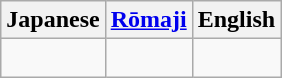<table class="wikitable">
<tr>
<th>Japanese</th>
<th><a href='#'>Rōmaji</a></th>
<th>English</th>
</tr>
<tr valign=top>
<td><br></td>
<td><br></td>
<td><br></td>
</tr>
</table>
